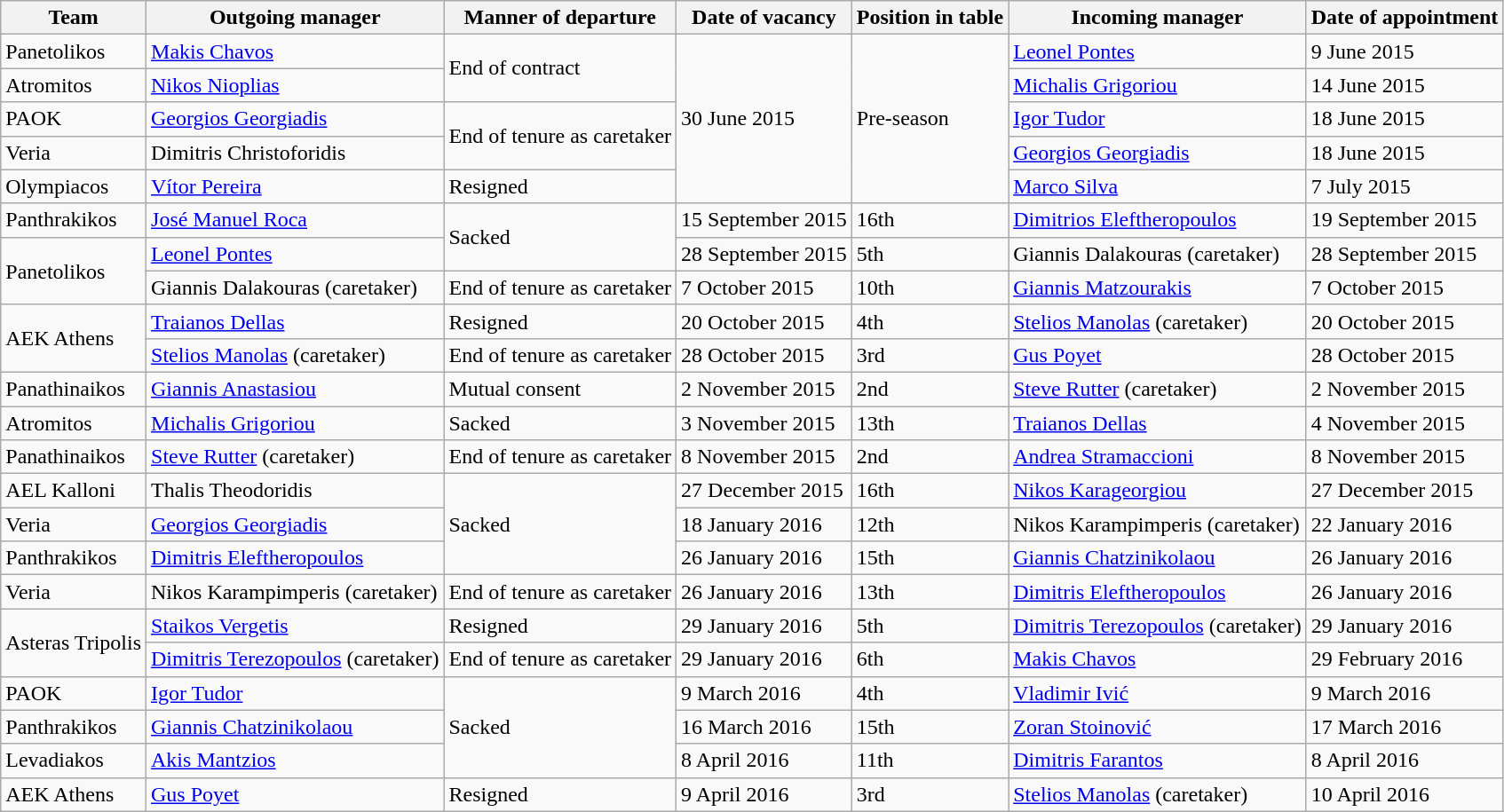<table class="wikitable sortable" style="text-align: left;" style="font-size: 85%">
<tr>
<th>Team</th>
<th>Outgoing manager</th>
<th>Manner of departure</th>
<th>Date of vacancy</th>
<th>Position in table</th>
<th>Incoming manager</th>
<th>Date of appointment</th>
</tr>
<tr>
<td>Panetolikos</td>
<td> <a href='#'>Makis Chavos</a></td>
<td rowspan="2">End of contract</td>
<td rowspan="5">30 June 2015</td>
<td rowspan="5">Pre-season</td>
<td> <a href='#'>Leonel Pontes</a></td>
<td>9 June 2015</td>
</tr>
<tr>
<td>Atromitos</td>
<td> <a href='#'>Nikos Nioplias</a></td>
<td> <a href='#'>Michalis Grigoriou</a></td>
<td>14 June 2015</td>
</tr>
<tr>
<td>PAOK</td>
<td> <a href='#'>Georgios Georgiadis</a></td>
<td rowspan="2">End of tenure as caretaker</td>
<td> <a href='#'>Igor Tudor</a></td>
<td>18 June 2015</td>
</tr>
<tr>
<td>Veria</td>
<td> Dimitris Christoforidis</td>
<td> <a href='#'>Georgios Georgiadis</a></td>
<td>18 June 2015</td>
</tr>
<tr>
<td>Olympiacos</td>
<td> <a href='#'>Vítor Pereira</a></td>
<td>Resigned</td>
<td> <a href='#'>Marco Silva</a></td>
<td>7 July 2015</td>
</tr>
<tr>
<td>Panthrakikos</td>
<td> <a href='#'>José Manuel Roca</a></td>
<td rowspan="2">Sacked</td>
<td>15 September 2015</td>
<td>16th</td>
<td> <a href='#'>Dimitrios Eleftheropoulos</a></td>
<td>19 September 2015</td>
</tr>
<tr>
<td rowspan="2">Panetolikos</td>
<td> <a href='#'>Leonel Pontes</a></td>
<td>28 September 2015</td>
<td>5th</td>
<td> Giannis Dalakouras (caretaker)</td>
<td>28 September 2015</td>
</tr>
<tr>
<td> Giannis Dalakouras (caretaker)</td>
<td>End of tenure as caretaker</td>
<td>7 October 2015</td>
<td>10th</td>
<td> <a href='#'>Giannis Matzourakis</a></td>
<td>7 October 2015</td>
</tr>
<tr>
<td rowspan="2">AEK Athens</td>
<td> <a href='#'>Traianos Dellas</a></td>
<td>Resigned</td>
<td>20 October 2015</td>
<td>4th</td>
<td> <a href='#'>Stelios Manolas</a> (caretaker)</td>
<td>20 October 2015</td>
</tr>
<tr>
<td> <a href='#'>Stelios Manolas</a> (caretaker)</td>
<td>End of tenure as caretaker</td>
<td>28 October 2015</td>
<td>3rd</td>
<td> <a href='#'>Gus Poyet</a></td>
<td>28 October 2015</td>
</tr>
<tr>
<td>Panathinaikos</td>
<td> <a href='#'>Giannis Anastasiou</a></td>
<td>Mutual consent</td>
<td>2 November 2015</td>
<td>2nd</td>
<td> <a href='#'>Steve Rutter</a> (caretaker)</td>
<td>2 November 2015</td>
</tr>
<tr>
<td>Atromitos</td>
<td> <a href='#'>Michalis Grigoriou</a></td>
<td>Sacked</td>
<td>3 November 2015</td>
<td>13th</td>
<td> <a href='#'>Traianos Dellas</a></td>
<td>4 November 2015</td>
</tr>
<tr>
<td>Panathinaikos</td>
<td> <a href='#'>Steve Rutter</a> (caretaker)</td>
<td>End of tenure as caretaker</td>
<td>8 November 2015</td>
<td>2nd</td>
<td> <a href='#'>Andrea Stramaccioni</a></td>
<td>8 November 2015</td>
</tr>
<tr>
<td>AEL Kalloni</td>
<td> Thalis Theodoridis</td>
<td rowspan="3">Sacked</td>
<td>27 December 2015</td>
<td>16th</td>
<td> <a href='#'>Nikos Karageorgiou</a></td>
<td>27 December 2015</td>
</tr>
<tr>
<td>Veria</td>
<td> <a href='#'>Georgios Georgiadis</a></td>
<td>18 January 2016</td>
<td>12th</td>
<td> Nikos Karampimperis (caretaker)</td>
<td>22 January 2016</td>
</tr>
<tr>
<td>Panthrakikos</td>
<td> <a href='#'>Dimitris Eleftheropoulos</a></td>
<td>26 January 2016</td>
<td>15th</td>
<td> <a href='#'>Giannis Chatzinikolaou</a></td>
<td>26 January 2016</td>
</tr>
<tr>
<td>Veria</td>
<td> Nikos Karampimperis (caretaker)</td>
<td>End of tenure as caretaker</td>
<td>26 January 2016</td>
<td>13th</td>
<td> <a href='#'>Dimitris Eleftheropoulos</a></td>
<td>26 January 2016</td>
</tr>
<tr>
<td rowspan="2">Asteras Tripolis</td>
<td> <a href='#'>Staikos Vergetis</a></td>
<td>Resigned</td>
<td>29 January 2016</td>
<td>5th</td>
<td> <a href='#'>Dimitris Terezopoulos</a> (caretaker)</td>
<td>29 January 2016</td>
</tr>
<tr>
<td> <a href='#'>Dimitris Terezopoulos</a> (caretaker)</td>
<td>End of tenure as caretaker</td>
<td>29 January 2016</td>
<td>6th</td>
<td> <a href='#'>Makis Chavos</a></td>
<td>29 February 2016</td>
</tr>
<tr>
<td>PAOK</td>
<td> <a href='#'>Igor Tudor</a></td>
<td rowspan="3">Sacked</td>
<td>9 March 2016</td>
<td>4th</td>
<td> <a href='#'>Vladimir Ivić</a></td>
<td>9 March 2016</td>
</tr>
<tr>
<td>Panthrakikos</td>
<td> <a href='#'>Giannis Chatzinikolaou</a></td>
<td>16 March 2016</td>
<td>15th</td>
<td> <a href='#'>Zoran Stoinović</a></td>
<td>17 March 2016</td>
</tr>
<tr>
<td>Levadiakos</td>
<td> <a href='#'>Akis Mantzios</a></td>
<td>8 April 2016</td>
<td>11th</td>
<td> <a href='#'>Dimitris Farantos</a></td>
<td>8 April 2016</td>
</tr>
<tr>
<td>AEK Athens</td>
<td> <a href='#'>Gus Poyet</a></td>
<td>Resigned</td>
<td>9 April 2016</td>
<td>3rd</td>
<td> <a href='#'>Stelios Manolas</a> (caretaker)</td>
<td>10 April 2016</td>
</tr>
</table>
